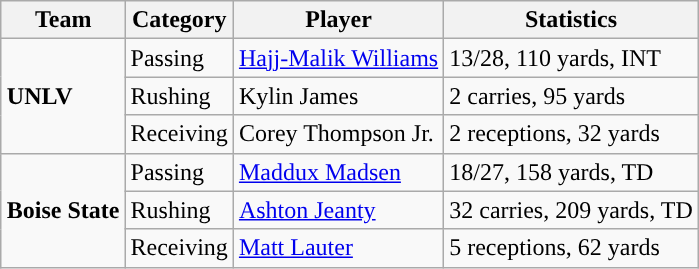<table class="wikitable" style="float: right;">
<tr>
<th>Team</th>
<th>Category</th>
<th>Player</th>
<th>Statistics</th>
</tr>
<tr>
<td rowspan=3><strong>UNLV</strong></td>
<td>Passing</td>
<td><a href='#'>Hajj-Malik Williams</a></td>
<td>13/28, 110 yards, INT</td>
</tr>
<tr>
<td>Rushing</td>
<td>Kylin James</td>
<td>2 carries, 95 yards</td>
</tr>
<tr>
<td>Receiving</td>
<td>Corey Thompson Jr.</td>
<td>2 receptions, 32 yards</td>
</tr>
<tr>
<td rowspan=3><strong>Boise State</strong></td>
<td>Passing</td>
<td><a href='#'>Maddux Madsen</a></td>
<td>18/27, 158 yards, TD</td>
</tr>
<tr>
<td>Rushing</td>
<td><a href='#'>Ashton Jeanty</a></td>
<td>32 carries, 209 yards, TD</td>
</tr>
<tr>
<td>Receiving</td>
<td><a href='#'>Matt Lauter</a></td>
<td>5 receptions, 62 yards</td>
</tr>
</table>
